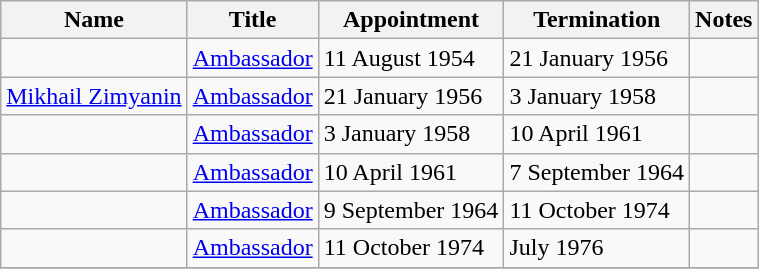<table class="wikitable">
<tr valign="middle">
<th>Name</th>
<th>Title</th>
<th>Appointment</th>
<th>Termination</th>
<th>Notes</th>
</tr>
<tr>
<td></td>
<td><a href='#'>Ambassador</a></td>
<td>11 August 1954</td>
<td>21 January 1956</td>
<td></td>
</tr>
<tr>
<td><a href='#'>Mikhail Zimyanin</a></td>
<td><a href='#'>Ambassador</a></td>
<td>21 January 1956</td>
<td>3 January 1958</td>
<td></td>
</tr>
<tr>
<td></td>
<td><a href='#'>Ambassador</a></td>
<td>3 January 1958</td>
<td>10 April 1961</td>
<td></td>
</tr>
<tr>
<td></td>
<td><a href='#'>Ambassador</a></td>
<td>10 April 1961</td>
<td>7 September 1964</td>
<td></td>
</tr>
<tr>
<td></td>
<td><a href='#'>Ambassador</a></td>
<td>9 September 1964</td>
<td>11 October 1974</td>
<td></td>
</tr>
<tr>
<td></td>
<td><a href='#'>Ambassador</a></td>
<td>11 October 1974</td>
<td>July 1976</td>
<td></td>
</tr>
<tr>
</tr>
</table>
